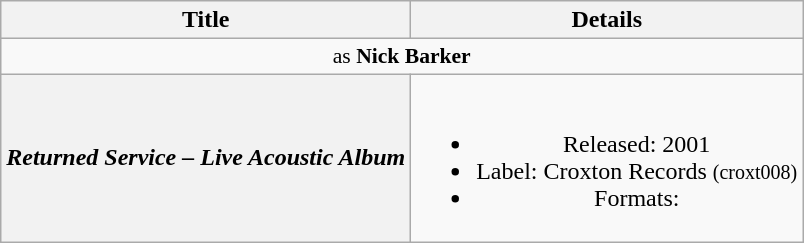<table class="wikitable plainrowheaders" style="text-align:center;">
<tr>
<th>Title</th>
<th>Details</th>
</tr>
<tr>
<td colspan="2" style="font-size:90%">as <strong>Nick Barker</strong></td>
</tr>
<tr>
<th scope="row"><em>Returned Service – Live Acoustic Album</em></th>
<td><br><ul><li>Released: 2001</li><li>Label: Croxton Records <small>(croxt008)</small></li><li>Formats:</li></ul></td>
</tr>
</table>
